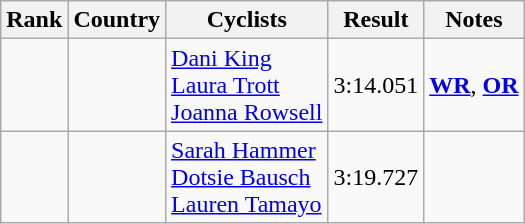<table class="wikitable sortable" style="text-align:center;">
<tr>
<th>Rank</th>
<th>Country</th>
<th class="unsortable">Cyclists</th>
<th>Result</th>
<th class="unsortable">Notes</th>
</tr>
<tr>
<td></td>
<td align="left"></td>
<td align="left"><a href='#'>Dani King</a><br><a href='#'>Laura Trott</a><br><a href='#'>Joanna Rowsell</a></td>
<td>3:14.051</td>
<td><strong><a href='#'>WR</a></strong>, <strong><a href='#'>OR</a></strong></td>
</tr>
<tr>
<td></td>
<td align="left"></td>
<td align="left"><a href='#'>Sarah Hammer</a><br><a href='#'>Dotsie Bausch</a><br><a href='#'>Lauren Tamayo</a></td>
<td>3:19.727</td>
<td></td>
</tr>
</table>
